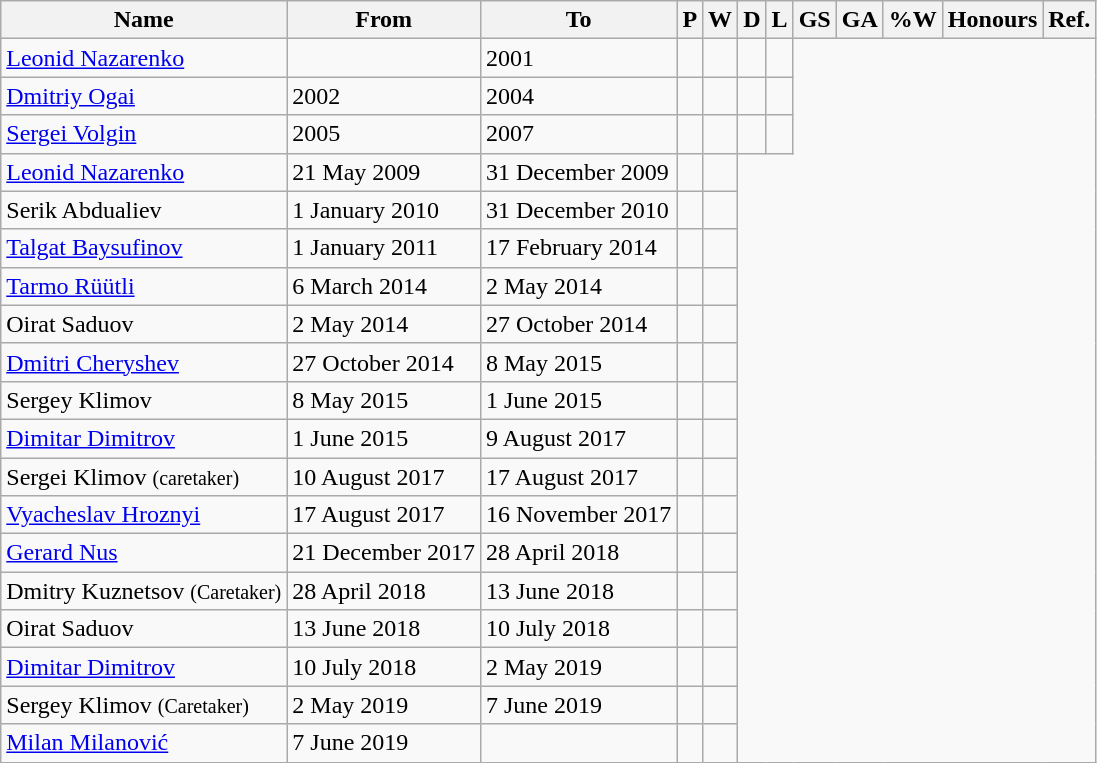<table class="wikitable sortable" style="text-align: center">
<tr>
<th>Name</th>
<th class="unsortable">From</th>
<th class="unsortable">To</th>
<th abbr="TOTAL OF MATCHES PLAYED">P</th>
<th abbr="MATCHES WON">W</th>
<th abbr="MATCHES DRAWN">D</th>
<th abbr="MATCHES LOST">L</th>
<th abbr="GOALS SCORED">GS</th>
<th abbr="GOAL AGAINST">GA</th>
<th abbr="PERCENTAGE OF MATCHES WON">%W</th>
<th abbr="HONOURS">Honours</th>
<th abbr="REFERENCES">Ref.</th>
</tr>
<tr>
<td align=left><a href='#'>Leonid Nazarenko</a></td>
<td align=left></td>
<td align=left>2001<br></td>
<td></td>
<td></td>
<td></td>
<td></td>
</tr>
<tr>
<td align=left><a href='#'>Dmitriy Ogai</a></td>
<td align=left>2002</td>
<td align=left>2004<br></td>
<td></td>
<td></td>
<td></td>
<td></td>
</tr>
<tr>
<td align=left><a href='#'>Sergei Volgin</a></td>
<td align=left>2005</td>
<td align=left>2007<br></td>
<td></td>
<td></td>
<td></td>
<td></td>
</tr>
<tr>
<td align=left><a href='#'>Leonid Nazarenko</a></td>
<td align=left>21 May 2009</td>
<td align=left>31 December 2009<br></td>
<td></td>
<td></td>
</tr>
<tr>
<td align=left>Serik Abdualiev</td>
<td align=left>1 January 2010</td>
<td align=left>31 December 2010<br></td>
<td></td>
<td></td>
</tr>
<tr>
<td align=left><a href='#'>Talgat Baysufinov</a></td>
<td align=left>1 January 2011</td>
<td align=left>17 February 2014<br></td>
<td></td>
<td></td>
</tr>
<tr>
<td align=left><a href='#'>Tarmo Rüütli</a></td>
<td align=left>6 March 2014</td>
<td align=left>2 May 2014<br></td>
<td></td>
<td></td>
</tr>
<tr>
<td align=left>Oirat Saduov</td>
<td align=left>2 May 2014</td>
<td align=left>27 October 2014<br></td>
<td></td>
<td></td>
</tr>
<tr>
<td align=left><a href='#'>Dmitri Cheryshev</a></td>
<td align=left>27 October 2014</td>
<td align=left>8 May 2015<br></td>
<td></td>
<td></td>
</tr>
<tr>
<td align=left>Sergey Klimov</td>
<td align=left>8 May 2015</td>
<td align=left>1 June 2015<br></td>
<td></td>
<td></td>
</tr>
<tr>
<td align=left><a href='#'>Dimitar Dimitrov</a></td>
<td align=left>1 June 2015</td>
<td align=left>9 August 2017<br></td>
<td></td>
<td></td>
</tr>
<tr>
<td align=left>Sergei Klimov <small>(caretaker)</small></td>
<td align=left>10 August 2017</td>
<td align=left>17 August 2017<br></td>
<td></td>
<td></td>
</tr>
<tr>
<td align=left><a href='#'>Vyacheslav Hroznyi</a></td>
<td align=left>17 August 2017</td>
<td align=left>16 November 2017<br></td>
<td></td>
<td></td>
</tr>
<tr>
<td align=left><a href='#'>Gerard Nus</a></td>
<td align=left>21 December 2017</td>
<td align=left>28 April 2018<br></td>
<td></td>
<td></td>
</tr>
<tr>
<td align=left>Dmitry Kuznetsov <small>(Caretaker)</small></td>
<td align=left>28 April 2018</td>
<td align=left>13 June 2018<br></td>
<td></td>
<td></td>
</tr>
<tr>
<td align=left>Oirat Saduov</td>
<td align=left>13 June 2018</td>
<td align=left>10 July 2018<br></td>
<td></td>
<td></td>
</tr>
<tr>
<td align=left><a href='#'>Dimitar Dimitrov</a></td>
<td align=left>10 July 2018</td>
<td align=left>2 May 2019<br></td>
<td></td>
<td></td>
</tr>
<tr>
<td align=left>Sergey Klimov <small>(Caretaker)</small></td>
<td align=left>2 May 2019</td>
<td align=left>7 June 2019<br></td>
<td></td>
<td></td>
</tr>
<tr>
<td align=left><a href='#'>Milan Milanović</a></td>
<td align=left>7 June 2019</td>
<td align=left><br></td>
<td></td>
<td></td>
</tr>
</table>
